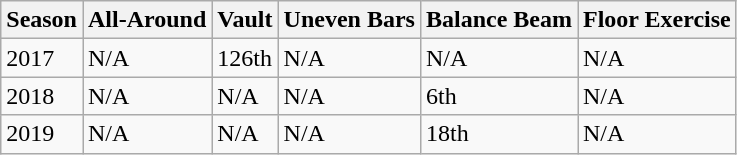<table class="wikitable">
<tr>
<th>Season</th>
<th>All-Around</th>
<th>Vault</th>
<th>Uneven Bars</th>
<th>Balance Beam</th>
<th>Floor Exercise</th>
</tr>
<tr>
<td>2017</td>
<td>N/A</td>
<td>126th</td>
<td>N/A</td>
<td>N/A</td>
<td>N/A</td>
</tr>
<tr>
<td>2018</td>
<td>N/A</td>
<td>N/A</td>
<td>N/A</td>
<td>6th</td>
<td>N/A</td>
</tr>
<tr>
<td>2019</td>
<td>N/A</td>
<td>N/A</td>
<td>N/A</td>
<td>18th</td>
<td>N/A</td>
</tr>
</table>
